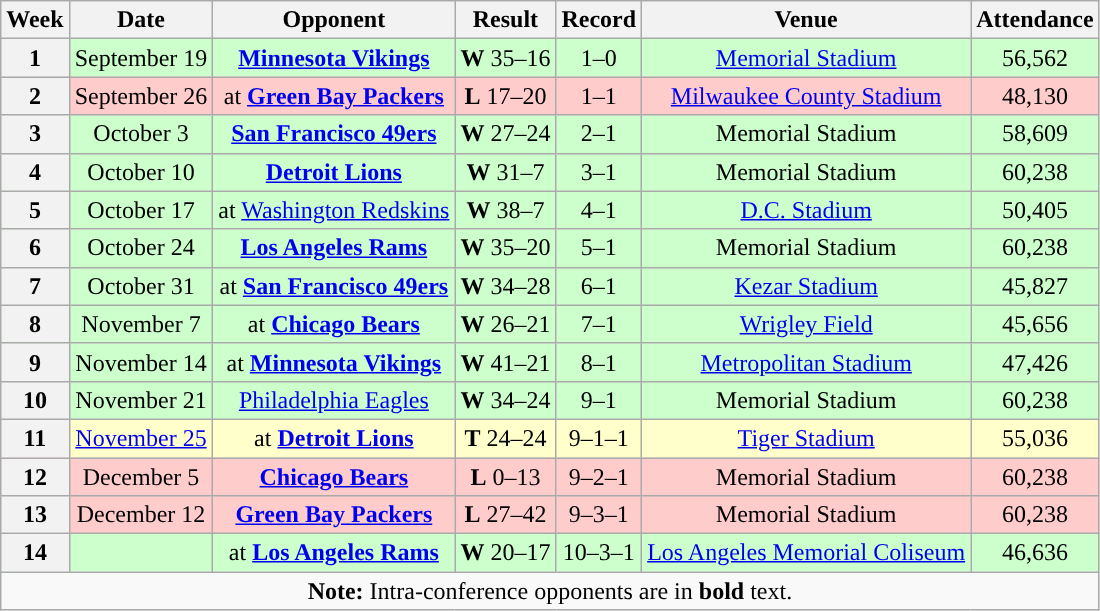<table class="wikitable" style="text-align:center">
<tr>
<th>Week</th>
<th>Date</th>
<th>Opponent</th>
<th>Result</th>
<th>Record</th>
<th>Venue</th>
<th>Attendance</th>
</tr>
<tr style="background:#cfc">
<th>1</th>
<td>September 19</td>
<td><strong><a href='#'>Minnesota Vikings</a></strong></td>
<td><strong>W</strong> 35–16</td>
<td>1–0</td>
<td><a href='#'>Memorial Stadium</a></td>
<td>56,562</td>
</tr>
<tr style="background:#fcc">
<th>2</th>
<td>September 26</td>
<td>at <strong><a href='#'>Green Bay Packers</a></strong></td>
<td><strong>L</strong> 17–20</td>
<td>1–1</td>
<td><a href='#'>Milwaukee County Stadium</a></td>
<td>48,130</td>
</tr>
<tr style="background:#cfc">
<th>3</th>
<td>October 3</td>
<td><strong><a href='#'>San Francisco 49ers</a></strong></td>
<td><strong>W</strong> 27–24</td>
<td>2–1</td>
<td>Memorial Stadium</td>
<td>58,609</td>
</tr>
<tr style="background:#cfc">
<th>4</th>
<td>October 10</td>
<td><strong><a href='#'>Detroit Lions</a></strong></td>
<td><strong>W</strong> 31–7</td>
<td>3–1</td>
<td>Memorial Stadium</td>
<td>60,238</td>
</tr>
<tr style="background:#cfc">
<th>5</th>
<td>October 17</td>
<td>at <a href='#'>Washington Redskins</a></td>
<td><strong>W</strong> 38–7</td>
<td>4–1</td>
<td><a href='#'>D.C. Stadium</a></td>
<td>50,405</td>
</tr>
<tr style="background:#cfc">
<th>6</th>
<td>October 24</td>
<td><strong><a href='#'>Los Angeles Rams</a></strong></td>
<td><strong>W</strong> 35–20</td>
<td>5–1</td>
<td>Memorial Stadium</td>
<td>60,238</td>
</tr>
<tr style="background:#cfc">
<th>7</th>
<td>October 31</td>
<td>at <strong><a href='#'>San Francisco 49ers</a></strong></td>
<td><strong>W</strong> 34–28</td>
<td>6–1</td>
<td><a href='#'>Kezar Stadium</a></td>
<td>45,827</td>
</tr>
<tr style="background:#cfc">
<th>8</th>
<td>November 7</td>
<td>at <strong><a href='#'>Chicago Bears</a></strong></td>
<td><strong>W</strong> 26–21</td>
<td>7–1</td>
<td><a href='#'>Wrigley Field</a></td>
<td>45,656</td>
</tr>
<tr style="background:#cfc">
<th>9</th>
<td>November 14</td>
<td>at <strong><a href='#'>Minnesota Vikings</a></strong></td>
<td><strong>W</strong> 41–21</td>
<td>8–1</td>
<td><a href='#'>Metropolitan Stadium</a></td>
<td>47,426</td>
</tr>
<tr style="background:#cfc">
<th>10</th>
<td>November 21</td>
<td><a href='#'>Philadelphia Eagles</a></td>
<td><strong>W</strong> 34–24</td>
<td>9–1</td>
<td>Memorial Stadium</td>
<td>60,238</td>
</tr>
<tr style="background:#ffc">
<th>11</th>
<td><a href='#'>November 25</a></td>
<td>at <strong><a href='#'>Detroit Lions</a></strong></td>
<td><strong>T</strong> 24–24</td>
<td>9–1–1</td>
<td><a href='#'>Tiger Stadium</a></td>
<td>55,036</td>
</tr>
<tr style="background:#fcc">
<th>12</th>
<td>December 5</td>
<td><strong><a href='#'>Chicago Bears</a></strong></td>
<td><strong>L</strong> 0–13</td>
<td>9–2–1</td>
<td>Memorial Stadium</td>
<td>60,238</td>
</tr>
<tr style="background:#fcc">
<th>13</th>
<td>December 12</td>
<td><strong><a href='#'>Green Bay Packers</a></strong></td>
<td><strong>L</strong> 27–42</td>
<td>9–3–1</td>
<td>Memorial Stadium</td>
<td>60,238</td>
</tr>
<tr style="background:#cfc">
<th>14</th>
<td></td>
<td>at <strong><a href='#'>Los Angeles Rams</a></strong></td>
<td><strong>W</strong> 20–17</td>
<td>10–3–1</td>
<td><a href='#'>Los Angeles Memorial Coliseum</a></td>
<td>46,636</td>
</tr>
<tr>
<td colspan="8"><strong>Note:</strong> Intra-conference opponents are in <strong>bold</strong> text.</td>
</tr>
</table>
